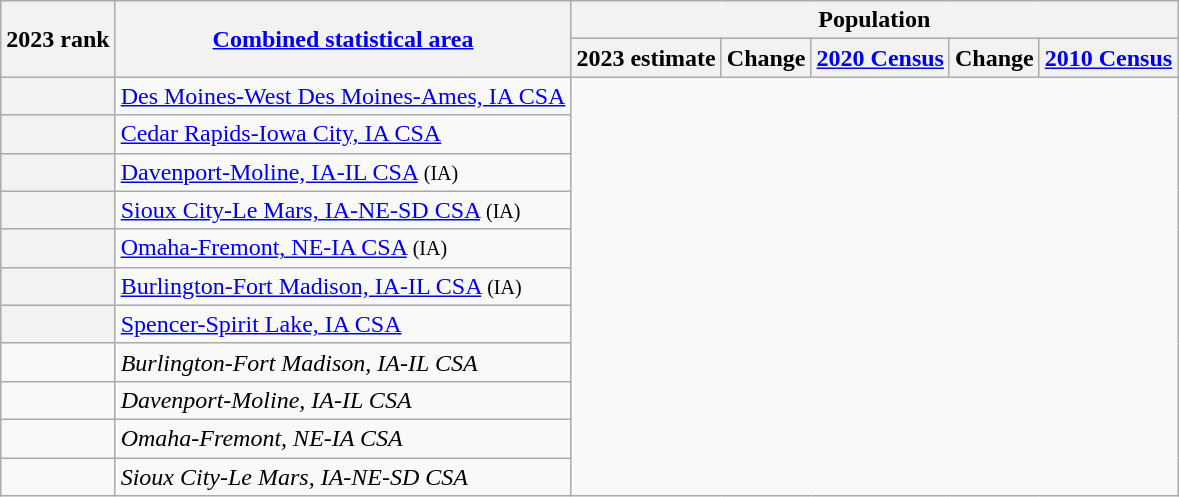<table class="wikitable sortable">
<tr>
<th scope=col rowspan=2>2023 rank</th>
<th scope=col rowspan=2><a href='#'>Combined statistical area</a></th>
<th colspan=5>Population</th>
</tr>
<tr>
<th scope=col>2023 estimate</th>
<th scope=col>Change</th>
<th scope=col><a href='#'>2020 Census</a></th>
<th scope=col>Change</th>
<th scope=col><a href='#'>2010 Census</a></th>
</tr>
<tr>
<th scope=row></th>
<td><a href='#'>Des Moines-West Des Moines-Ames, IA CSA</a><br></td>
</tr>
<tr>
<th scope=row></th>
<td><a href='#'>Cedar Rapids-Iowa City, IA CSA</a><br></td>
</tr>
<tr>
<th scope=row></th>
<td><a href='#'>Davenport-Moline, IA-IL CSA</a> <small>(IA)</small><br></td>
</tr>
<tr>
<th scope=row></th>
<td><a href='#'>Sioux City-Le Mars, IA-NE-SD CSA</a> <small>(IA)</small><br></td>
</tr>
<tr>
<th scope=row></th>
<td><a href='#'>Omaha-Fremont, NE-IA CSA</a> <small>(IA)</small><br></td>
</tr>
<tr>
<th scope=row></th>
<td><a href='#'>Burlington-Fort Madison, IA-IL CSA</a> <small>(IA)</small><br></td>
</tr>
<tr>
<th scope=row></th>
<td><a href='#'>Spencer-Spirit Lake, IA CSA</a><br></td>
</tr>
<tr>
<td></td>
<td><em><span>Burlington-Fort Madison, IA-IL CSA</span></em><br></td>
</tr>
<tr>
<td></td>
<td><em><span>Davenport-Moline, IA-IL CSA</span></em><br></td>
</tr>
<tr>
<td></td>
<td><em><span>Omaha-Fremont, NE-IA CSA</span></em><br></td>
</tr>
<tr>
<td></td>
<td><em><span>Sioux City-Le Mars, IA-NE-SD CSA</span></em><br></td>
</tr>
</table>
